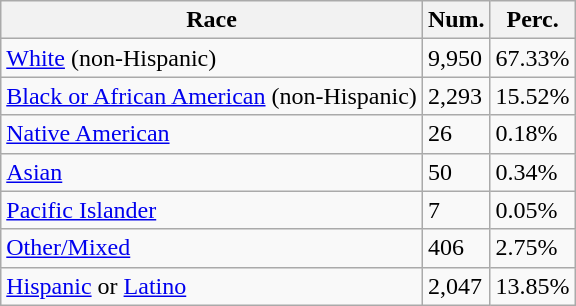<table class="wikitable">
<tr>
<th>Race</th>
<th>Num.</th>
<th>Perc.</th>
</tr>
<tr>
<td><a href='#'>White</a> (non-Hispanic)</td>
<td>9,950</td>
<td>67.33%</td>
</tr>
<tr>
<td><a href='#'>Black or African American</a> (non-Hispanic)</td>
<td>2,293</td>
<td>15.52%</td>
</tr>
<tr>
<td><a href='#'>Native American</a></td>
<td>26</td>
<td>0.18%</td>
</tr>
<tr>
<td><a href='#'>Asian</a></td>
<td>50</td>
<td>0.34%</td>
</tr>
<tr>
<td><a href='#'>Pacific Islander</a></td>
<td>7</td>
<td>0.05%</td>
</tr>
<tr>
<td><a href='#'>Other/Mixed</a></td>
<td>406</td>
<td>2.75%</td>
</tr>
<tr>
<td><a href='#'>Hispanic</a> or <a href='#'>Latino</a></td>
<td>2,047</td>
<td>13.85%</td>
</tr>
</table>
